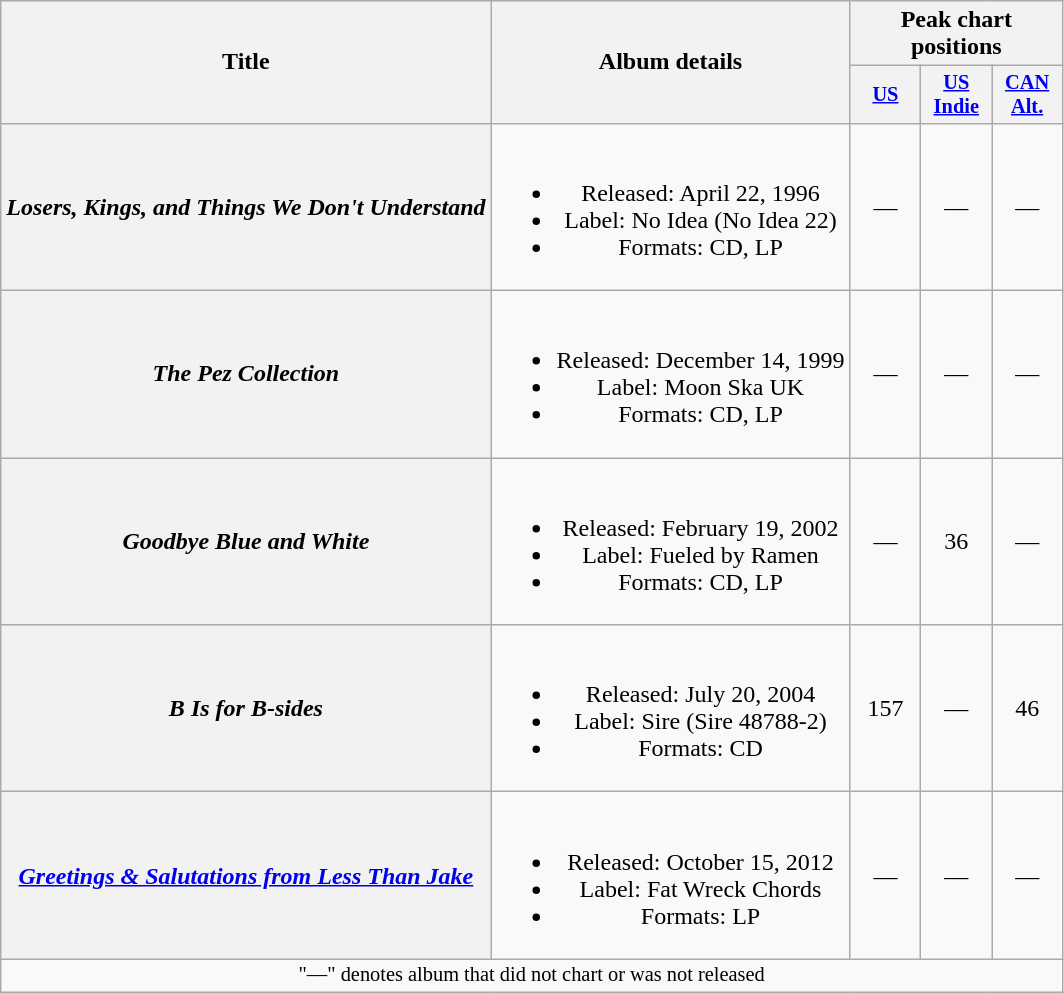<table class="wikitable plainrowheaders" style="text-align:center;">
<tr>
<th scope="col" rowspan="2">Title</th>
<th scope="col" rowspan="2">Album details</th>
<th scope="col" colspan="3">Peak chart positions</th>
</tr>
<tr>
<th scope="col" style="width:3em;font-size:85%;"><a href='#'>US</a><br></th>
<th scope="col" style="width:3em;font-size:85%;"><a href='#'>US<br>Indie</a><br></th>
<th scope="col" style="width:3em;font-size:85%;"><a href='#'>CAN Alt.</a><br></th>
</tr>
<tr>
<th scope="row"><em>Losers, Kings, and Things We Don't Understand</em></th>
<td><br><ul><li>Released: April 22, 1996</li><li>Label: No Idea (No Idea 22)</li><li>Formats: CD, LP</li></ul></td>
<td>—</td>
<td>—</td>
<td>—</td>
</tr>
<tr>
<th scope="row"><em>The Pez Collection</em></th>
<td><br><ul><li>Released: December 14, 1999</li><li>Label: Moon Ska UK</li><li>Formats: CD, LP</li></ul></td>
<td>—</td>
<td>—</td>
<td>—</td>
</tr>
<tr>
<th scope="row"><em>Goodbye Blue and White</em></th>
<td><br><ul><li>Released: February 19, 2002</li><li>Label: Fueled by Ramen</li><li>Formats: CD, LP</li></ul></td>
<td>—</td>
<td>36</td>
<td>—</td>
</tr>
<tr>
<th scope="row"><em>B Is for B-sides</em></th>
<td><br><ul><li>Released: July 20, 2004</li><li>Label: Sire (Sire 48788-2)</li><li>Formats: CD</li></ul></td>
<td>157</td>
<td>—</td>
<td>46</td>
</tr>
<tr>
<th scope="row"><em><a href='#'>Greetings & Salutations from Less Than Jake</a></em></th>
<td><br><ul><li>Released: October 15, 2012</li><li>Label: Fat Wreck Chords</li><li>Formats: LP</li></ul></td>
<td>—</td>
<td>—</td>
<td>—</td>
</tr>
<tr>
<td colspan="18" style="text-align:center; font-size:85%;">"—" denotes album that did not chart or was not released</td>
</tr>
</table>
